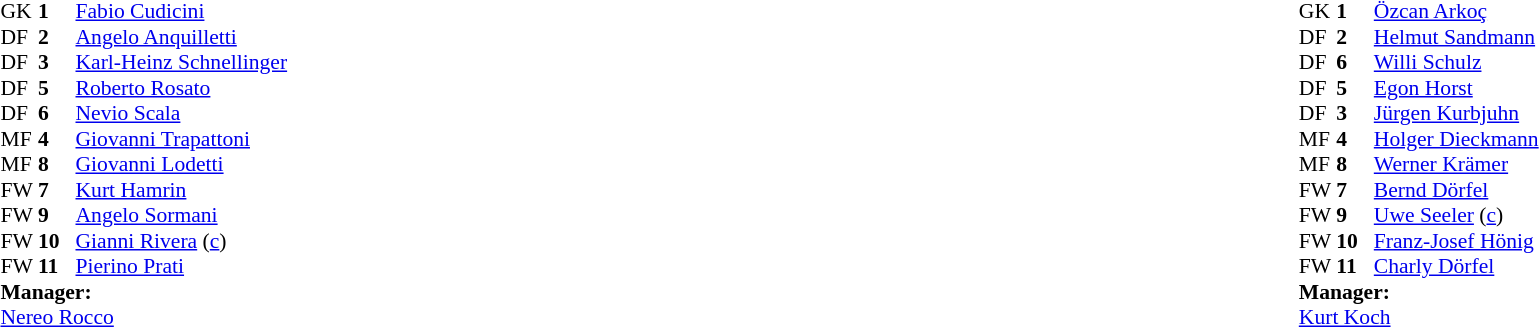<table width=100%>
<tr>
<td valign="top" width="50%"><br><table style="font-size:90%" cellspacing="0" cellpadding="0">
<tr>
<th width=25></th>
<th width=25></th>
</tr>
<tr>
<td>GK</td>
<td><strong>1</strong></td>
<td> <a href='#'>Fabio Cudicini</a></td>
</tr>
<tr>
<td>DF</td>
<td><strong>2</strong></td>
<td> <a href='#'>Angelo Anquilletti</a></td>
</tr>
<tr>
<td>DF</td>
<td><strong>3</strong></td>
<td> <a href='#'>Karl-Heinz Schnellinger</a></td>
</tr>
<tr>
<td>DF</td>
<td><strong>5</strong></td>
<td> <a href='#'>Roberto Rosato</a></td>
</tr>
<tr>
<td>DF</td>
<td><strong>6</strong></td>
<td> <a href='#'>Nevio Scala</a></td>
</tr>
<tr>
<td>MF</td>
<td><strong>4</strong></td>
<td> <a href='#'>Giovanni Trapattoni</a></td>
</tr>
<tr>
<td>MF</td>
<td><strong>8</strong></td>
<td> <a href='#'>Giovanni Lodetti</a></td>
</tr>
<tr>
<td>FW</td>
<td><strong>7</strong></td>
<td> <a href='#'>Kurt Hamrin</a></td>
</tr>
<tr>
<td>FW</td>
<td><strong>9</strong></td>
<td> <a href='#'>Angelo Sormani</a></td>
</tr>
<tr>
<td>FW</td>
<td><strong>10</strong></td>
<td> <a href='#'>Gianni Rivera</a> (<a href='#'>c</a>)</td>
</tr>
<tr>
<td>FW</td>
<td><strong>11</strong></td>
<td> <a href='#'>Pierino Prati</a></td>
</tr>
<tr>
<td colspan=3><strong>Manager:</strong></td>
</tr>
<tr>
<td colspan=4> <a href='#'>Nereo Rocco</a></td>
</tr>
</table>
</td>
<td valign="top"></td>
<td valign="top" width="50%"><br><table style="font-size:90%" cellspacing="0" cellpadding="0" align="center">
<tr>
<th width=25></th>
<th width=25></th>
</tr>
<tr>
<td>GK</td>
<td><strong>1</strong></td>
<td> <a href='#'>Özcan Arkoç</a></td>
</tr>
<tr>
<td>DF</td>
<td><strong>2</strong></td>
<td> <a href='#'>Helmut Sandmann</a></td>
</tr>
<tr>
<td>DF</td>
<td><strong>6</strong></td>
<td> <a href='#'>Willi Schulz</a></td>
</tr>
<tr>
<td>DF</td>
<td><strong>5</strong></td>
<td> <a href='#'>Egon Horst</a></td>
</tr>
<tr>
<td>DF</td>
<td><strong>3</strong></td>
<td> <a href='#'>Jürgen Kurbjuhn</a></td>
</tr>
<tr>
<td>MF</td>
<td><strong>4</strong></td>
<td> <a href='#'>Holger Dieckmann</a></td>
</tr>
<tr>
<td>MF</td>
<td><strong>8</strong></td>
<td> <a href='#'>Werner Krämer</a></td>
</tr>
<tr>
<td>FW</td>
<td><strong>7</strong></td>
<td> <a href='#'>Bernd Dörfel</a></td>
</tr>
<tr>
<td>FW</td>
<td><strong>9</strong></td>
<td> <a href='#'>Uwe Seeler</a> (<a href='#'>c</a>)</td>
</tr>
<tr>
<td>FW</td>
<td><strong>10</strong></td>
<td> <a href='#'>Franz-Josef Hönig</a></td>
</tr>
<tr>
<td>FW</td>
<td><strong>11</strong></td>
<td> <a href='#'>Charly Dörfel</a></td>
</tr>
<tr>
<td colspan=3><strong>Manager:</strong></td>
</tr>
<tr>
<td colspan=4> <a href='#'>Kurt Koch</a></td>
</tr>
</table>
</td>
</tr>
</table>
